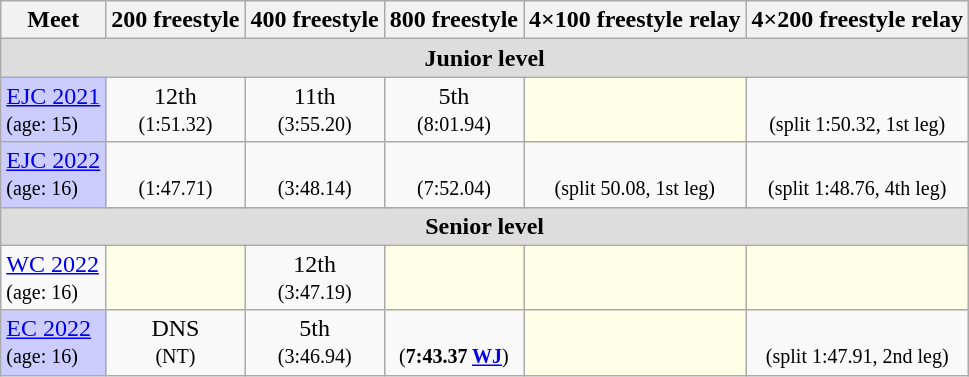<table class="sortable wikitable">
<tr>
<th>Meet</th>
<th class="unsortable">200 freestyle</th>
<th class="unsortable">400 freestyle</th>
<th class="unsortable">800 freestyle</th>
<th class="unsortable">4×100 freestyle relay</th>
<th class="unsortable">4×200 freestyle relay</th>
</tr>
<tr bgcolor="#DDDDDD">
<td colspan="6" align="center"><strong>Junior level</strong></td>
</tr>
<tr>
<td style="background:#ccccff"><a href='#'>EJC 2021</a><br><small>(age: 15)</small></td>
<td align="center">12th<br><small>(1:51.32)</small></td>
<td align="center">11th<br><small>(3:55.20)</small></td>
<td align="center">5th<br><small>(8:01.94)</small></td>
<td style="background:#fdffe7"></td>
<td align="center"><br><small>(split 1:50.32, 1st leg)</small></td>
</tr>
<tr>
<td style="background:#ccccff"><a href='#'>EJC 2022</a><br><small>(age: 16)</small></td>
<td align="center"><br><small>(1:47.71)</small></td>
<td align="center"><br><small>(3:48.14)</small></td>
<td align="center"><br><small>(7:52.04)</small></td>
<td align="center"><br><small>(split 50.08, 1st leg)</small></td>
<td align="center"><br><small>(split 1:48.76, 4th leg)</small></td>
</tr>
<tr bgcolor="#DDDDDD">
<td colspan="6" align="center"><strong>Senior level</strong></td>
</tr>
<tr>
<td><a href='#'>WC 2022</a><br><small>(age: 16)</small></td>
<td style="background:#fdffe7"></td>
<td align="center">12th<br><small>(3:47.19)</small></td>
<td style="background:#fdffe7"></td>
<td style="background:#fdffe7"></td>
<td style="background:#fdffe7"></td>
</tr>
<tr>
<td style="background:#ccccff"><a href='#'>EC 2022</a><br><small>(age: 16)</small></td>
<td align="center">DNS<br><small>(NT)</small></td>
<td align="center">5th<br><small>(3:46.94)</small></td>
<td align="center"><br><small>(<strong>7:43.37 <a href='#'>WJ</a></strong>)</small></td>
<td style="background:#fdffe7"></td>
<td align="center"><br><small>(split 1:47.91, 2nd leg)</small></td>
</tr>
</table>
